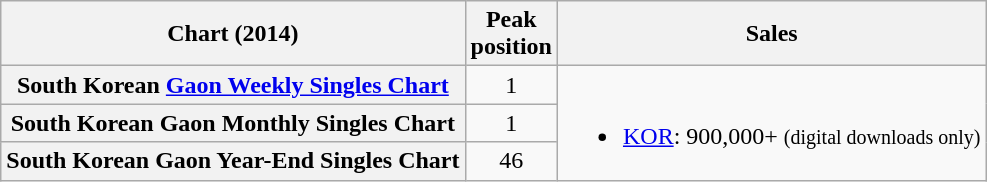<table class="wikitable sortable plainrowheaders">
<tr>
<th scope="col">Chart (2014)</th>
<th scope="col">Peak<br>position</th>
<th scope="col">Sales</th>
</tr>
<tr>
<th scope="row">South Korean <a href='#'>Gaon Weekly Singles Chart</a></th>
<td style="text-align:center;">1</td>
<td rowspan="3"><br><ul><li><a href='#'>KOR</a>: 900,000+ <small>(digital downloads only)</small></li></ul></td>
</tr>
<tr>
<th scope="row">South Korean Gaon Monthly Singles Chart</th>
<td style="text-align:center;">1</td>
</tr>
<tr>
<th scope="row">South Korean Gaon Year-End Singles Chart</th>
<td style="text-align:center;">46</td>
</tr>
</table>
